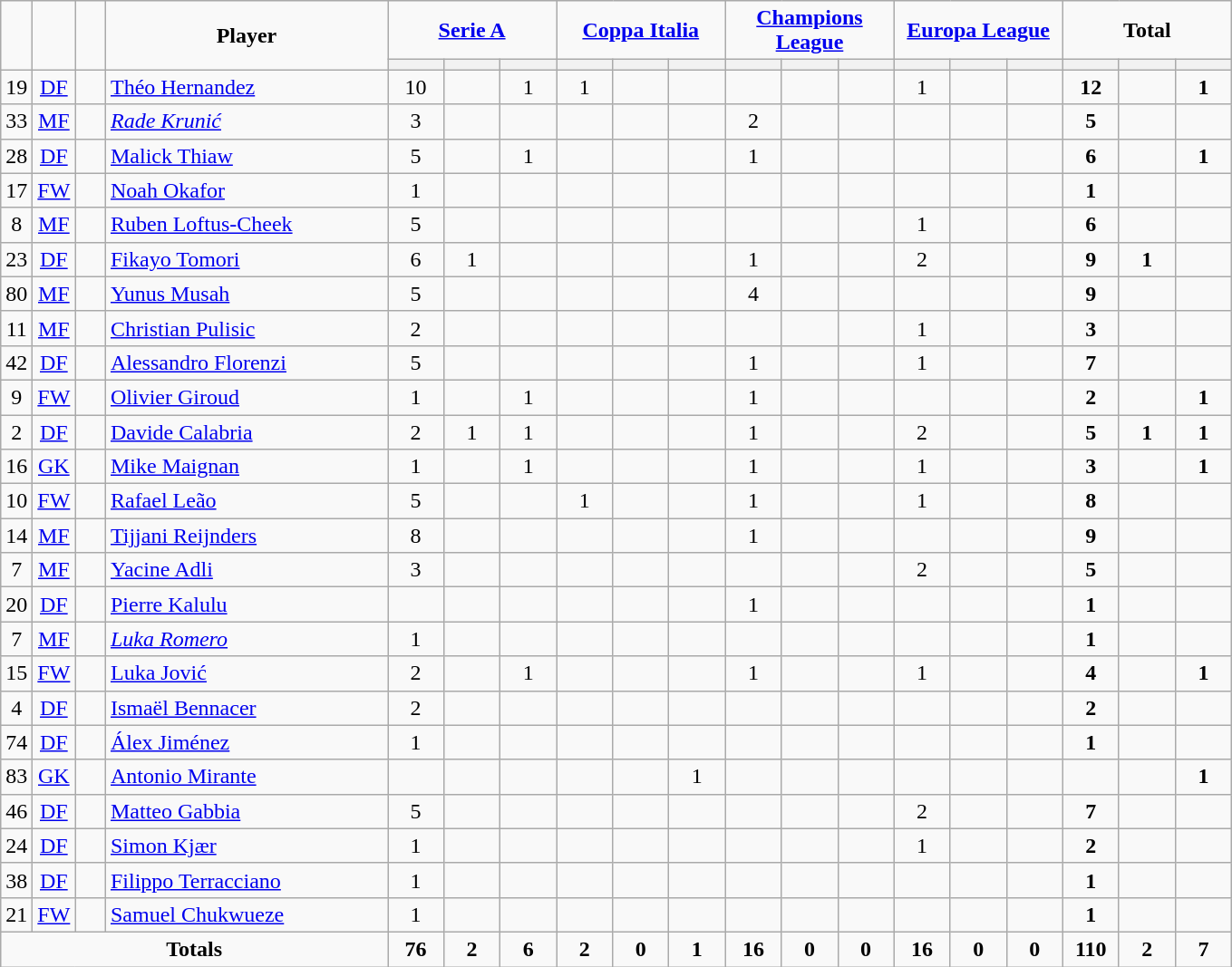<table class="wikitable" style="text-align:center;">
<tr>
<td rowspan="2" ! style="width:15px;"><strong></strong></td>
<td rowspan="2" ! style="width:15px;"><strong></strong></td>
<td rowspan="2" ! style="width:15px;"><strong></strong></td>
<td rowspan="2" ! style="width:200px;"><strong>Player</strong></td>
<td colspan="3"><strong><a href='#'>Serie A</a></strong></td>
<td colspan="3"><strong><a href='#'>Coppa Italia</a></strong></td>
<td colspan="3"><strong><a href='#'>Champions League</a></strong></td>
<td colspan="3"><strong><a href='#'>Europa League</a></strong></td>
<td colspan="3"><strong>Total</strong></td>
</tr>
<tr>
<th style="width:34px;" background:#fe9;"></th>
<th style="width:34px;" background:#fe9;"></th>
<th style="width:34px;" background:#ff8888;"></th>
<th style="width:34px;" background:#fe9;"></th>
<th style="width:34px;" background:#fe9;"></th>
<th style="width:34px;" background:#ff8888;"></th>
<th style="width:34px;" background:#fe9;"></th>
<th style="width:34px;" background:#fe9;"></th>
<th style="width:34px;" background:#ff8888;"></th>
<th style="width:34px;" background:#fe9;"></th>
<th style="width:34px;" background:#fe9;"></th>
<th style="width:34px;" background:#ff8888;"></th>
<th style="width:34px;" background:#fe9;"></th>
<th style="width:34px;" background:#fe9;"></th>
<th style="width:34px;" background:#ff8888;"></th>
</tr>
<tr>
<td>19</td>
<td><a href='#'>DF</a></td>
<td></td>
<td align=left><a href='#'>Théo Hernandez</a></td>
<td>10</td>
<td></td>
<td>1</td>
<td>1</td>
<td></td>
<td></td>
<td></td>
<td></td>
<td></td>
<td>1</td>
<td></td>
<td></td>
<td><strong>12</strong></td>
<td></td>
<td><strong>1</strong></td>
</tr>
<tr>
<td>33</td>
<td><a href='#'>MF</a></td>
<td></td>
<td align=left><em><a href='#'>Rade Krunić</a></em></td>
<td>3</td>
<td></td>
<td></td>
<td></td>
<td></td>
<td></td>
<td>2</td>
<td></td>
<td></td>
<td></td>
<td></td>
<td></td>
<td><strong>5</strong></td>
<td></td>
<td></td>
</tr>
<tr>
<td>28</td>
<td><a href='#'>DF</a></td>
<td></td>
<td align=left><a href='#'>Malick Thiaw</a></td>
<td>5</td>
<td></td>
<td>1</td>
<td></td>
<td></td>
<td></td>
<td>1</td>
<td></td>
<td></td>
<td></td>
<td></td>
<td></td>
<td><strong>6</strong></td>
<td></td>
<td><strong>1</strong></td>
</tr>
<tr>
<td>17</td>
<td><a href='#'>FW</a></td>
<td></td>
<td align=left><a href='#'>Noah Okafor</a></td>
<td>1</td>
<td></td>
<td></td>
<td></td>
<td></td>
<td></td>
<td></td>
<td></td>
<td></td>
<td></td>
<td></td>
<td></td>
<td><strong>1</strong></td>
<td></td>
<td></td>
</tr>
<tr>
<td>8</td>
<td><a href='#'>MF</a></td>
<td></td>
<td align=left><a href='#'>Ruben Loftus-Cheek</a></td>
<td>5</td>
<td></td>
<td></td>
<td></td>
<td></td>
<td></td>
<td></td>
<td></td>
<td></td>
<td>1</td>
<td></td>
<td></td>
<td><strong>6</strong></td>
<td></td>
<td></td>
</tr>
<tr>
<td>23</td>
<td><a href='#'>DF</a></td>
<td></td>
<td align=left><a href='#'>Fikayo Tomori</a></td>
<td>6</td>
<td>1</td>
<td></td>
<td></td>
<td></td>
<td></td>
<td>1</td>
<td></td>
<td></td>
<td>2</td>
<td></td>
<td></td>
<td><strong>9</strong></td>
<td><strong>1</strong></td>
<td></td>
</tr>
<tr>
<td>80</td>
<td><a href='#'>MF</a></td>
<td></td>
<td align=left><a href='#'>Yunus Musah</a></td>
<td>5</td>
<td></td>
<td></td>
<td></td>
<td></td>
<td></td>
<td>4</td>
<td></td>
<td></td>
<td></td>
<td></td>
<td></td>
<td><strong>9</strong></td>
<td></td>
<td></td>
</tr>
<tr>
<td>11</td>
<td><a href='#'>MF</a></td>
<td></td>
<td align=left><a href='#'>Christian Pulisic</a></td>
<td>2</td>
<td></td>
<td></td>
<td></td>
<td></td>
<td></td>
<td></td>
<td></td>
<td></td>
<td>1</td>
<td></td>
<td></td>
<td><strong>3</strong></td>
<td></td>
<td></td>
</tr>
<tr>
<td>42</td>
<td><a href='#'>DF</a></td>
<td></td>
<td align=left><a href='#'>Alessandro Florenzi</a></td>
<td>5</td>
<td></td>
<td></td>
<td></td>
<td></td>
<td></td>
<td>1</td>
<td></td>
<td></td>
<td>1</td>
<td></td>
<td></td>
<td><strong>7</strong></td>
<td></td>
<td></td>
</tr>
<tr>
<td>9</td>
<td><a href='#'>FW</a></td>
<td></td>
<td align=left><a href='#'>Olivier Giroud</a></td>
<td>1</td>
<td></td>
<td>1</td>
<td></td>
<td></td>
<td></td>
<td>1</td>
<td></td>
<td></td>
<td></td>
<td></td>
<td></td>
<td><strong>2</strong></td>
<td></td>
<td><strong>1</strong></td>
</tr>
<tr>
<td>2</td>
<td><a href='#'>DF</a></td>
<td></td>
<td align=left><a href='#'>Davide Calabria</a></td>
<td>2</td>
<td>1</td>
<td>1</td>
<td></td>
<td></td>
<td></td>
<td>1</td>
<td></td>
<td></td>
<td>2</td>
<td></td>
<td></td>
<td><strong>5</strong></td>
<td><strong>1</strong></td>
<td><strong>1</strong></td>
</tr>
<tr>
<td>16</td>
<td><a href='#'>GK</a></td>
<td></td>
<td align=left><a href='#'>Mike Maignan</a></td>
<td>1</td>
<td></td>
<td>1</td>
<td></td>
<td></td>
<td></td>
<td>1</td>
<td></td>
<td></td>
<td>1</td>
<td></td>
<td></td>
<td><strong>3</strong></td>
<td></td>
<td><strong>1</strong></td>
</tr>
<tr>
<td>10</td>
<td><a href='#'>FW</a></td>
<td></td>
<td align=left><a href='#'>Rafael Leão</a></td>
<td>5</td>
<td></td>
<td></td>
<td>1</td>
<td></td>
<td></td>
<td>1</td>
<td></td>
<td></td>
<td>1</td>
<td></td>
<td></td>
<td><strong>8</strong></td>
<td></td>
<td></td>
</tr>
<tr>
<td>14</td>
<td><a href='#'>MF</a></td>
<td></td>
<td align=left><a href='#'>Tijjani Reijnders</a></td>
<td>8</td>
<td></td>
<td></td>
<td></td>
<td></td>
<td></td>
<td>1</td>
<td></td>
<td></td>
<td></td>
<td></td>
<td></td>
<td><strong>9</strong></td>
<td></td>
<td></td>
</tr>
<tr>
<td>7</td>
<td><a href='#'>MF</a></td>
<td></td>
<td align=left><a href='#'>Yacine Adli</a></td>
<td>3</td>
<td></td>
<td></td>
<td></td>
<td></td>
<td></td>
<td></td>
<td></td>
<td></td>
<td>2</td>
<td></td>
<td></td>
<td><strong>5</strong></td>
<td></td>
<td></td>
</tr>
<tr>
<td>20</td>
<td><a href='#'>DF</a></td>
<td></td>
<td align=left><a href='#'>Pierre Kalulu</a></td>
<td></td>
<td></td>
<td></td>
<td></td>
<td></td>
<td></td>
<td>1</td>
<td></td>
<td></td>
<td></td>
<td></td>
<td></td>
<td><strong>1</strong></td>
<td></td>
<td></td>
</tr>
<tr>
<td>7</td>
<td><a href='#'>MF</a></td>
<td></td>
<td align=left><em><a href='#'>Luka Romero</a></em></td>
<td>1</td>
<td></td>
<td></td>
<td></td>
<td></td>
<td></td>
<td></td>
<td></td>
<td></td>
<td></td>
<td></td>
<td></td>
<td><strong>1</strong></td>
<td></td>
<td></td>
</tr>
<tr>
<td>15</td>
<td><a href='#'>FW</a></td>
<td></td>
<td align=left><a href='#'>Luka Jović</a></td>
<td>2</td>
<td></td>
<td>1</td>
<td></td>
<td></td>
<td></td>
<td>1</td>
<td></td>
<td></td>
<td>1</td>
<td></td>
<td></td>
<td><strong>4</strong></td>
<td></td>
<td><strong>1</strong></td>
</tr>
<tr>
<td>4</td>
<td><a href='#'>DF</a></td>
<td></td>
<td align=left><a href='#'>Ismaël Bennacer</a></td>
<td>2</td>
<td></td>
<td></td>
<td></td>
<td></td>
<td></td>
<td></td>
<td></td>
<td></td>
<td></td>
<td></td>
<td></td>
<td><strong>2</strong></td>
<td></td>
<td></td>
</tr>
<tr>
<td>74</td>
<td><a href='#'>DF</a></td>
<td></td>
<td align=left><a href='#'>Álex Jiménez</a></td>
<td>1</td>
<td></td>
<td></td>
<td></td>
<td></td>
<td></td>
<td></td>
<td></td>
<td></td>
<td></td>
<td></td>
<td></td>
<td><strong>1</strong></td>
<td></td>
<td></td>
</tr>
<tr>
<td>83</td>
<td><a href='#'>GK</a></td>
<td></td>
<td align=left><a href='#'>Antonio Mirante</a></td>
<td></td>
<td></td>
<td></td>
<td></td>
<td></td>
<td>1</td>
<td></td>
<td></td>
<td></td>
<td></td>
<td></td>
<td></td>
<td></td>
<td></td>
<td><strong>1</strong></td>
</tr>
<tr>
<td>46</td>
<td><a href='#'>DF</a></td>
<td></td>
<td align=left><a href='#'>Matteo Gabbia</a></td>
<td>5</td>
<td></td>
<td></td>
<td></td>
<td></td>
<td></td>
<td></td>
<td></td>
<td></td>
<td>2</td>
<td></td>
<td></td>
<td><strong>7</strong></td>
<td></td>
<td></td>
</tr>
<tr>
<td>24</td>
<td><a href='#'>DF</a></td>
<td></td>
<td align=left><a href='#'>Simon Kjær</a></td>
<td>1</td>
<td></td>
<td></td>
<td></td>
<td></td>
<td></td>
<td></td>
<td></td>
<td></td>
<td>1</td>
<td></td>
<td></td>
<td><strong>2</strong></td>
<td></td>
<td></td>
</tr>
<tr>
<td>38</td>
<td><a href='#'>DF</a></td>
<td></td>
<td align=left><a href='#'>Filippo Terracciano</a></td>
<td>1</td>
<td></td>
<td></td>
<td></td>
<td></td>
<td></td>
<td></td>
<td></td>
<td></td>
<td></td>
<td></td>
<td></td>
<td><strong>1</strong></td>
<td></td>
<td></td>
</tr>
<tr>
<td>21</td>
<td><a href='#'>FW</a></td>
<td></td>
<td align=left><a href='#'>Samuel Chukwueze</a></td>
<td>1</td>
<td></td>
<td></td>
<td></td>
<td></td>
<td></td>
<td></td>
<td></td>
<td></td>
<td></td>
<td></td>
<td></td>
<td><strong>1</strong></td>
<td></td>
<td></td>
</tr>
<tr>
<td colspan=4><strong>Totals</strong></td>
<td><strong>76</strong></td>
<td><strong>2</strong></td>
<td><strong>6</strong></td>
<td><strong>2</strong></td>
<td><strong>0</strong></td>
<td><strong>1</strong></td>
<td><strong>16</strong></td>
<td><strong>0</strong></td>
<td><strong>0</strong></td>
<td><strong>16</strong></td>
<td><strong>0</strong></td>
<td><strong>0</strong></td>
<td><strong>110</strong></td>
<td><strong>2</strong></td>
<td><strong>7</strong></td>
</tr>
</table>
